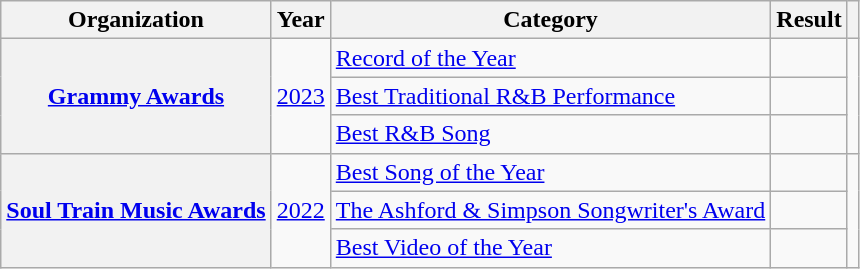<table class="wikitable sortable plainrowheaders" style="border:none; margin:0;">
<tr>
<th scope="col">Organization</th>
<th scope="col">Year</th>
<th scope="col">Category</th>
<th scope="col">Result</th>
<th class="unsortable" scope="col"></th>
</tr>
<tr>
<th rowspan="3" scope="row"><a href='#'>Grammy Awards</a></th>
<td rowspan="3"><a href='#'>2023</a></td>
<td><a href='#'>Record of the Year</a></td>
<td></td>
<td rowspan="3" style="text-align:center;"></td>
</tr>
<tr>
<td><a href='#'>Best Traditional R&B Performance</a></td>
<td></td>
</tr>
<tr>
<td><a href='#'>Best R&B Song</a></td>
<td></td>
</tr>
<tr>
<th rowspan="3" scope="row"><a href='#'>Soul Train Music Awards</a></th>
<td rowspan="3"><a href='#'>2022</a></td>
<td><a href='#'>Best Song of the Year</a></td>
<td></td>
<td style="text-align:center" rowspan="3"></td>
</tr>
<tr>
<td><a href='#'>The Ashford & Simpson Songwriter's Award</a></td>
<td></td>
</tr>
<tr>
<td><a href='#'>Best Video of the Year</a></td>
<td></td>
</tr>
</table>
